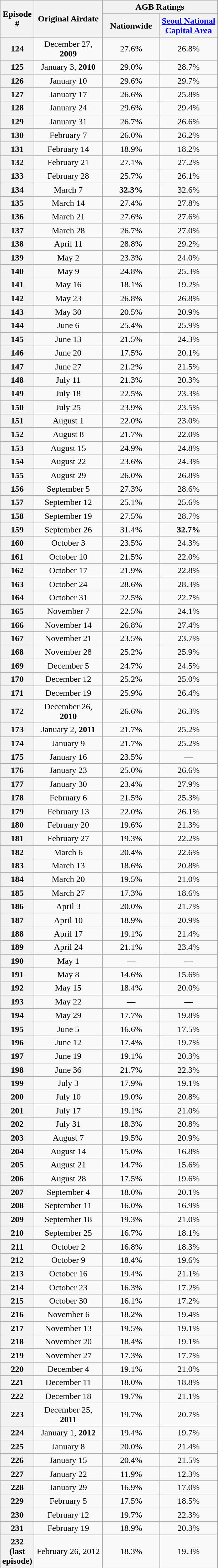<table class=wikitable style="text-align:center">
<tr>
<th rowspan="2" width=40>Episode #</th>
<th rowspan="2" width=120>Original Airdate</th>
<th colspan="2">AGB Ratings</th>
</tr>
<tr>
<th width=100>Nationwide</th>
<th width=100><a href='#'>Seoul National Capital Area</a></th>
</tr>
<tr>
<th>124</th>
<td>December 27, <strong>2009</strong></td>
<td>27.6%</td>
<td>26.8%</td>
</tr>
<tr>
<th>125</th>
<td>January 3, <strong>2010</strong></td>
<td>29.0%</td>
<td>28.7%</td>
</tr>
<tr>
<th>126</th>
<td>January 10</td>
<td>29.6%</td>
<td>29.7%</td>
</tr>
<tr>
<th>127</th>
<td>January 17</td>
<td>26.6%</td>
<td>25.8%</td>
</tr>
<tr>
<th>128</th>
<td>January 24</td>
<td>29.6%</td>
<td>29.4%</td>
</tr>
<tr>
<th>129</th>
<td>January 31</td>
<td>26.7%</td>
<td>26.6%</td>
</tr>
<tr>
<th>130</th>
<td>February 7</td>
<td>26.0%</td>
<td>26.2%</td>
</tr>
<tr>
<th>131</th>
<td>February 14</td>
<td>18.9%</td>
<td>18.2%</td>
</tr>
<tr>
<th>132</th>
<td>February 21</td>
<td>27.1%</td>
<td>27.2%</td>
</tr>
<tr>
<th>133</th>
<td>February 28</td>
<td>25.7%</td>
<td>26.1%</td>
</tr>
<tr>
<th>134</th>
<td>March 7</td>
<td><span><strong>32.3%</strong></span></td>
<td>32.6%</td>
</tr>
<tr>
<th>135</th>
<td>March 14</td>
<td>27.4%</td>
<td>27.8%</td>
</tr>
<tr>
<th>136</th>
<td>March 21</td>
<td>27.6%</td>
<td>27.6%</td>
</tr>
<tr>
<th>137</th>
<td>March 28</td>
<td>26.7%</td>
<td>27.0%</td>
</tr>
<tr>
<th>138</th>
<td>April 11</td>
<td>28.8%</td>
<td>29.2%</td>
</tr>
<tr>
<th>139</th>
<td>May 2</td>
<td>23.3%</td>
<td>24.0%</td>
</tr>
<tr>
<th>140</th>
<td>May 9</td>
<td>24.8%</td>
<td>25.3%</td>
</tr>
<tr>
<th>141</th>
<td>May 16</td>
<td>18.1%</td>
<td>19.2%</td>
</tr>
<tr>
<th>142</th>
<td>May 23</td>
<td>26.8%</td>
<td>26.8%</td>
</tr>
<tr>
<th>143</th>
<td>May 30</td>
<td>20.5%</td>
<td>20.9%</td>
</tr>
<tr>
<th>144</th>
<td>June 6</td>
<td>25.4%</td>
<td>25.9%</td>
</tr>
<tr>
<th>145</th>
<td>June 13</td>
<td>21.5%</td>
<td>24.3%</td>
</tr>
<tr>
<th>146</th>
<td>June 20</td>
<td>17.5%</td>
<td>20.1%</td>
</tr>
<tr>
<th>147</th>
<td>June 27</td>
<td>21.2%</td>
<td>21.5%</td>
</tr>
<tr>
<th>148</th>
<td>July 11</td>
<td>21.3%</td>
<td>20.3%</td>
</tr>
<tr>
<th>149</th>
<td>July 18</td>
<td>22.5%</td>
<td>23.3%</td>
</tr>
<tr>
<th>150</th>
<td>July 25</td>
<td>23.9%</td>
<td>23.5%</td>
</tr>
<tr>
<th>151</th>
<td>August 1</td>
<td>22.0%</td>
<td>23.0%</td>
</tr>
<tr>
<th>152</th>
<td>August 8</td>
<td>21.7%</td>
<td>22.0%</td>
</tr>
<tr>
<th>153</th>
<td>August 15</td>
<td>24.9%</td>
<td>24.8%</td>
</tr>
<tr>
<th>154</th>
<td>August 22</td>
<td>23.6%</td>
<td>24.3%</td>
</tr>
<tr>
<th>155</th>
<td>August 29</td>
<td>26.0%</td>
<td>26.8%</td>
</tr>
<tr>
<th>156</th>
<td>September 5</td>
<td>27.3%</td>
<td>28.6%</td>
</tr>
<tr>
<th>157</th>
<td>September 12</td>
<td>25.1%</td>
<td>25.6%</td>
</tr>
<tr>
<th>158</th>
<td>September 19</td>
<td>27.5%</td>
<td>28.7%</td>
</tr>
<tr>
<th>159</th>
<td>September 26</td>
<td>31.4%</td>
<td><span><strong>32.7%</strong></span></td>
</tr>
<tr>
<th>160</th>
<td>October 3</td>
<td>23.5%</td>
<td>24.3%</td>
</tr>
<tr>
<th>161</th>
<td>October 10</td>
<td>21.5%</td>
<td>22.0%</td>
</tr>
<tr>
<th>162</th>
<td>October 17</td>
<td>21.9%</td>
<td>22.8%</td>
</tr>
<tr>
<th>163</th>
<td>October 24</td>
<td>28.6%</td>
<td>28.3%</td>
</tr>
<tr>
<th>164</th>
<td>October 31</td>
<td>22.5%</td>
<td>22.7%</td>
</tr>
<tr>
<th>165</th>
<td>November 7</td>
<td>22.5%</td>
<td>24.1%</td>
</tr>
<tr>
<th>166</th>
<td>November 14</td>
<td>26.8%</td>
<td>27.4%</td>
</tr>
<tr>
<th>167</th>
<td>November 21</td>
<td>23.5%</td>
<td>23.7%</td>
</tr>
<tr>
<th>168</th>
<td>November 28</td>
<td>25.2%</td>
<td>25.9%</td>
</tr>
<tr>
<th>169</th>
<td>December 5</td>
<td>24.7%</td>
<td>24.5%</td>
</tr>
<tr>
<th>170</th>
<td>December 12</td>
<td>25.2%</td>
<td>25.0%</td>
</tr>
<tr>
<th>171</th>
<td>December 19</td>
<td>25.9%</td>
<td>26.4%</td>
</tr>
<tr>
<th>172</th>
<td>December 26, <strong>2010</strong></td>
<td>26.6%</td>
<td>26.3%</td>
</tr>
<tr>
<th>173</th>
<td>January 2, <strong>2011</strong></td>
<td>21.7%</td>
<td>25.2%</td>
</tr>
<tr>
<th>174</th>
<td>January 9</td>
<td>21.7%</td>
<td>25.2%</td>
</tr>
<tr>
<th>175</th>
<td>January 16</td>
<td>23.5%</td>
<td>—</td>
</tr>
<tr>
<th>176</th>
<td>January 23</td>
<td>25.0%</td>
<td>26.6%</td>
</tr>
<tr>
<th>177</th>
<td>January 30</td>
<td>23.4%</td>
<td>27.9%</td>
</tr>
<tr>
<th>178</th>
<td>February 6</td>
<td>21.5%</td>
<td>25.3%</td>
</tr>
<tr>
<th>179</th>
<td>February 13</td>
<td>22.0%</td>
<td>26.1%</td>
</tr>
<tr>
<th>180</th>
<td>February 20</td>
<td>19.6%</td>
<td>21.3%</td>
</tr>
<tr>
<th>181</th>
<td>February 27</td>
<td>19.3%</td>
<td>22.2%</td>
</tr>
<tr>
<th>182</th>
<td>March 6</td>
<td>20.4%</td>
<td>22.6%</td>
</tr>
<tr>
<th>183</th>
<td>March 13</td>
<td>18.6%</td>
<td>20.8%</td>
</tr>
<tr>
<th>184</th>
<td>March 20</td>
<td>19.5%</td>
<td>21.0%</td>
</tr>
<tr>
<th>185</th>
<td>March 27</td>
<td>17.3%</td>
<td>18.6%</td>
</tr>
<tr>
<th>186</th>
<td>April 3</td>
<td>20.0%</td>
<td>21.7%</td>
</tr>
<tr>
<th>187</th>
<td>April 10</td>
<td>18.9%</td>
<td>20.9%</td>
</tr>
<tr>
<th>188</th>
<td>April 17</td>
<td>19.1%</td>
<td>21.4%</td>
</tr>
<tr>
<th>189</th>
<td>April 24</td>
<td>21.1%</td>
<td>23.4%</td>
</tr>
<tr>
<th>190</th>
<td>May 1</td>
<td>—</td>
<td>—</td>
</tr>
<tr>
<th>191</th>
<td>May 8</td>
<td>14.6%</td>
<td>15.6%</td>
</tr>
<tr>
<th>192</th>
<td>May 15</td>
<td>18.4%</td>
<td>20.0%</td>
</tr>
<tr>
<th>193</th>
<td>May 22</td>
<td>—</td>
<td>—</td>
</tr>
<tr>
<th>194</th>
<td>May 29</td>
<td>17.7%</td>
<td>19.8%</td>
</tr>
<tr>
<th>195</th>
<td>June 5</td>
<td>16.6%</td>
<td>17.5%</td>
</tr>
<tr>
<th>196</th>
<td>June 12</td>
<td>17.4%</td>
<td>19.7%</td>
</tr>
<tr>
<th>197</th>
<td>June 19</td>
<td>19.1%</td>
<td>20.3%</td>
</tr>
<tr>
<th>198</th>
<td>June 36</td>
<td>21.7%</td>
<td>22.3%</td>
</tr>
<tr>
<th>199</th>
<td>July 3</td>
<td>17.9%</td>
<td>19.1%</td>
</tr>
<tr>
<th>200</th>
<td>July 10</td>
<td>19.0%</td>
<td>20.8%</td>
</tr>
<tr>
<th>201</th>
<td>July 17</td>
<td>19.1%</td>
<td>21.0%</td>
</tr>
<tr>
<th>202</th>
<td>July 31</td>
<td>18.3%</td>
<td>20.8%</td>
</tr>
<tr>
<th>203</th>
<td>August 7</td>
<td>19.5%</td>
<td>20.9%</td>
</tr>
<tr>
<th>204</th>
<td>August 14</td>
<td>15.0%</td>
<td>16.8%</td>
</tr>
<tr>
<th>205</th>
<td>August 21</td>
<td>14.7%</td>
<td>15.6%</td>
</tr>
<tr>
<th>206</th>
<td>August 28</td>
<td>17.5%</td>
<td>19.6%</td>
</tr>
<tr>
<th>207</th>
<td>September 4</td>
<td>18.0%</td>
<td>20.1%</td>
</tr>
<tr>
<th>208</th>
<td>September 11</td>
<td>16.0%</td>
<td>16.9%</td>
</tr>
<tr>
<th>209</th>
<td>September 18</td>
<td>19.3%</td>
<td>21.0%</td>
</tr>
<tr>
<th>210</th>
<td>September 25</td>
<td>16.7%</td>
<td>18.1%</td>
</tr>
<tr>
<th>211</th>
<td>October 2</td>
<td>16.8%</td>
<td>18.3%</td>
</tr>
<tr>
<th>212</th>
<td>October 9</td>
<td>18.4%</td>
<td>19.6%</td>
</tr>
<tr>
<th>213</th>
<td>October 16</td>
<td>19.4%</td>
<td>21.1%</td>
</tr>
<tr>
<th>214</th>
<td>October 23</td>
<td>16.3%</td>
<td>17.2%</td>
</tr>
<tr>
<th>215</th>
<td>October 30</td>
<td>16.1%</td>
<td>17.2%</td>
</tr>
<tr>
<th>216</th>
<td>November 6</td>
<td>18.2%</td>
<td>19.4%</td>
</tr>
<tr>
<th>217</th>
<td>November 13</td>
<td>19.5%</td>
<td>19.1%</td>
</tr>
<tr>
<th>218</th>
<td>November 20</td>
<td>18.4%</td>
<td>19.1%</td>
</tr>
<tr>
<th>219</th>
<td>November 27</td>
<td>17.3%</td>
<td>17.7%</td>
</tr>
<tr>
<th>220</th>
<td>December 4</td>
<td>19.1%</td>
<td>21.0%</td>
</tr>
<tr>
<th>221</th>
<td>December 11</td>
<td>18.0%</td>
<td>18.8%</td>
</tr>
<tr>
<th>222</th>
<td>December 18</td>
<td>19.7%</td>
<td>21.1%</td>
</tr>
<tr>
<th>223</th>
<td>December 25, <strong>2011</strong></td>
<td>19.7%</td>
<td>20.7%</td>
</tr>
<tr>
<th>224</th>
<td>January 1, <strong>2012</strong></td>
<td>19.4%</td>
<td>19.7%</td>
</tr>
<tr>
<th>225</th>
<td>January 8</td>
<td>20.0%</td>
<td>21.4%</td>
</tr>
<tr>
<th>226</th>
<td>January 15</td>
<td>20.4%</td>
<td>21.5%</td>
</tr>
<tr>
<th>227</th>
<td>January 22</td>
<td>11.9%</td>
<td>12.3%</td>
</tr>
<tr>
<th>228</th>
<td>January 29</td>
<td>16.9%</td>
<td>17.0%</td>
</tr>
<tr>
<th>229</th>
<td>February 5</td>
<td>17.5%</td>
<td>18.5%</td>
</tr>
<tr>
<th>230</th>
<td>February 12</td>
<td>19.7%</td>
<td>22.3%</td>
</tr>
<tr>
<th>231</th>
<td>February 19</td>
<td>18.9%</td>
<td>20.3%</td>
</tr>
<tr>
<th>232 (last episode)</th>
<td>February 26, 2012</td>
<td>18.3%</td>
<td>19.3%</td>
</tr>
</table>
